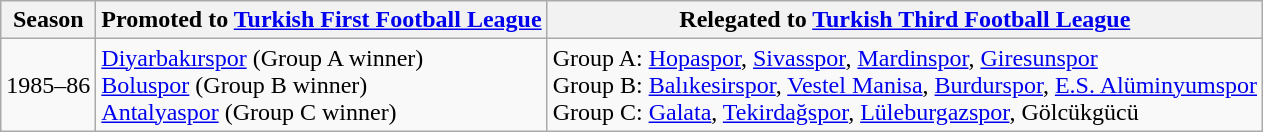<table class="wikitable">
<tr>
<th>Season</th>
<th>Promoted to <a href='#'>Turkish First Football League</a></th>
<th>Relegated to <a href='#'>Turkish Third Football League</a></th>
</tr>
<tr>
<td>1985–86</td>
<td><a href='#'>Diyarbakırspor</a> (Group A winner)<br><a href='#'>Boluspor</a> (Group B winner)<br><a href='#'>Antalyaspor</a> (Group C winner)</td>
<td>Group A: <a href='#'>Hopaspor</a>, <a href='#'>Sivasspor</a>, <a href='#'>Mardinspor</a>, <a href='#'>Giresunspor</a><br>Group B: <a href='#'>Balıkesirspor</a>, <a href='#'>Vestel Manisa</a>, <a href='#'>Burdurspor</a>, <a href='#'>E.S. Alüminyumspor</a><br>Group C: <a href='#'>Galata</a>, <a href='#'>Tekirdağspor</a>, <a href='#'>Lüleburgazspor</a>, Gölcükgücü</td>
</tr>
</table>
